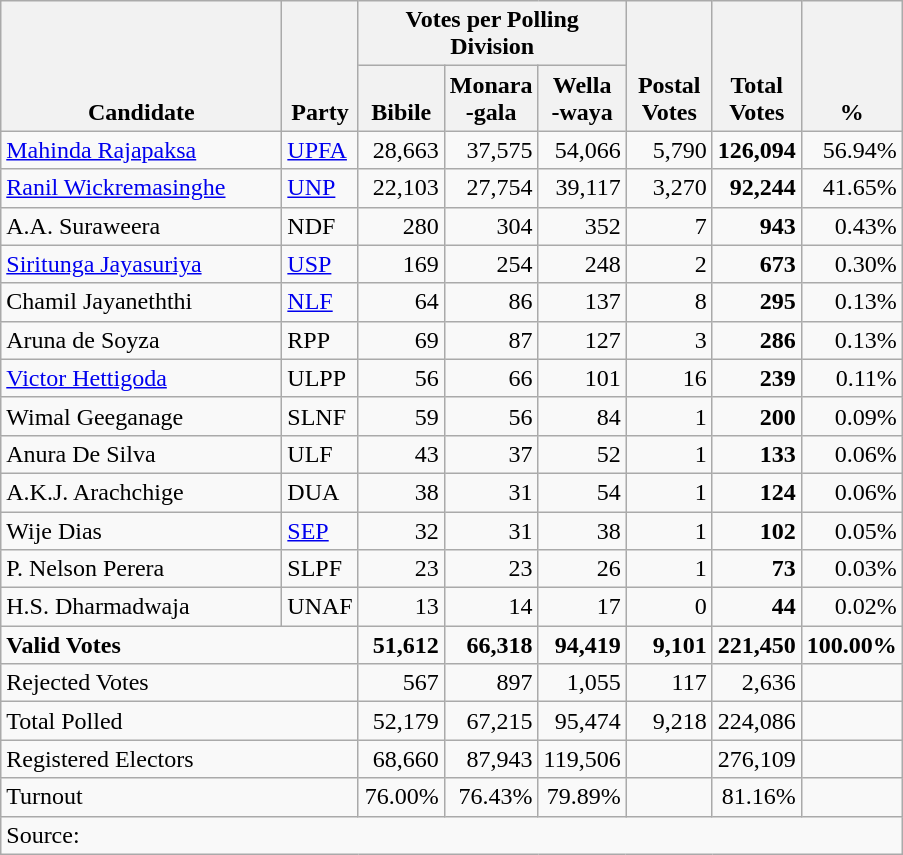<table class="wikitable" border="1" style="text-align:right;">
<tr>
<th align=left valign=bottom rowspan=2 width="180">Candidate</th>
<th align=left valign=bottom rowspan=2 width="40">Party</th>
<th colspan=3>Votes per Polling Division</th>
<th align=center valign=bottom rowspan=2 width="50">Postal<br>Votes</th>
<th align=center valign=bottom rowspan=2 width="50">Total Votes</th>
<th align=center valign=bottom rowspan=2 width="50">%</th>
</tr>
<tr>
<th align=center valign=bottom width="50">Bibile</th>
<th align=center valign=bottom width="50">Monara<br>-gala</th>
<th align=center valign=bottom width="50">Wella<br>-waya</th>
</tr>
<tr>
<td align=left><a href='#'>Mahinda Rajapaksa</a></td>
<td align=left><a href='#'>UPFA</a></td>
<td>28,663</td>
<td>37,575</td>
<td>54,066</td>
<td>5,790</td>
<td><strong>126,094</strong></td>
<td>56.94%</td>
</tr>
<tr>
<td align=left><a href='#'>Ranil Wickremasinghe</a></td>
<td align=left><a href='#'>UNP</a></td>
<td>22,103</td>
<td>27,754</td>
<td>39,117</td>
<td>3,270</td>
<td><strong>92,244</strong></td>
<td>41.65%</td>
</tr>
<tr>
<td align=left>A.A. Suraweera</td>
<td align=left>NDF</td>
<td>280</td>
<td>304</td>
<td>352</td>
<td>7</td>
<td><strong>943</strong></td>
<td>0.43%</td>
</tr>
<tr>
<td align=left><a href='#'>Siritunga Jayasuriya</a></td>
<td align=left><a href='#'>USP</a></td>
<td>169</td>
<td>254</td>
<td>248</td>
<td>2</td>
<td><strong>673</strong></td>
<td>0.30%</td>
</tr>
<tr>
<td align=left>Chamil Jayaneththi</td>
<td align=left><a href='#'>NLF</a></td>
<td>64</td>
<td>86</td>
<td>137</td>
<td>8</td>
<td><strong>295</strong></td>
<td>0.13%</td>
</tr>
<tr>
<td align=left>Aruna de Soyza</td>
<td align=left>RPP</td>
<td>69</td>
<td>87</td>
<td>127</td>
<td>3</td>
<td><strong>286</strong></td>
<td>0.13%</td>
</tr>
<tr>
<td align=left><a href='#'>Victor Hettigoda</a></td>
<td align=left>ULPP</td>
<td>56</td>
<td>66</td>
<td>101</td>
<td>16</td>
<td><strong>239</strong></td>
<td>0.11%</td>
</tr>
<tr>
<td align=left>Wimal Geeganage</td>
<td align=left>SLNF</td>
<td>59</td>
<td>56</td>
<td>84</td>
<td>1</td>
<td><strong>200</strong></td>
<td>0.09%</td>
</tr>
<tr>
<td align=left>Anura De Silva</td>
<td align=left>ULF</td>
<td>43</td>
<td>37</td>
<td>52</td>
<td>1</td>
<td><strong>133</strong></td>
<td>0.06%</td>
</tr>
<tr>
<td align=left>A.K.J. Arachchige</td>
<td align=left>DUA</td>
<td>38</td>
<td>31</td>
<td>54</td>
<td>1</td>
<td><strong>124</strong></td>
<td>0.06%</td>
</tr>
<tr>
<td align=left>Wije Dias</td>
<td align=left><a href='#'>SEP</a></td>
<td>32</td>
<td>31</td>
<td>38</td>
<td>1</td>
<td><strong>102</strong></td>
<td>0.05%</td>
</tr>
<tr>
<td align=left>P. Nelson Perera</td>
<td align=left>SLPF</td>
<td>23</td>
<td>23</td>
<td>26</td>
<td>1</td>
<td><strong>73</strong></td>
<td>0.03%</td>
</tr>
<tr>
<td align=left>H.S. Dharmadwaja</td>
<td align=left>UNAF</td>
<td>13</td>
<td>14</td>
<td>17</td>
<td>0</td>
<td><strong>44</strong></td>
<td>0.02%</td>
</tr>
<tr>
<td align=left colspan=2><strong>Valid Votes</strong></td>
<td><strong>51,612</strong></td>
<td><strong>66,318</strong></td>
<td><strong>94,419</strong></td>
<td><strong>9,101</strong></td>
<td><strong>221,450</strong></td>
<td><strong>100.00%</strong></td>
</tr>
<tr>
<td align=left colspan=2>Rejected Votes</td>
<td>567</td>
<td>897</td>
<td>1,055</td>
<td>117</td>
<td>2,636</td>
<td></td>
</tr>
<tr>
<td align=left colspan=2>Total Polled</td>
<td>52,179</td>
<td>67,215</td>
<td>95,474</td>
<td>9,218</td>
<td>224,086</td>
<td></td>
</tr>
<tr>
<td align=left colspan=2>Registered Electors</td>
<td>68,660</td>
<td>87,943</td>
<td>119,506</td>
<td></td>
<td>276,109</td>
<td></td>
</tr>
<tr>
<td align=left colspan=2>Turnout</td>
<td>76.00%</td>
<td>76.43%</td>
<td>79.89%</td>
<td></td>
<td>81.16%</td>
<td></td>
</tr>
<tr>
<td align=left colspan=8>Source:</td>
</tr>
</table>
